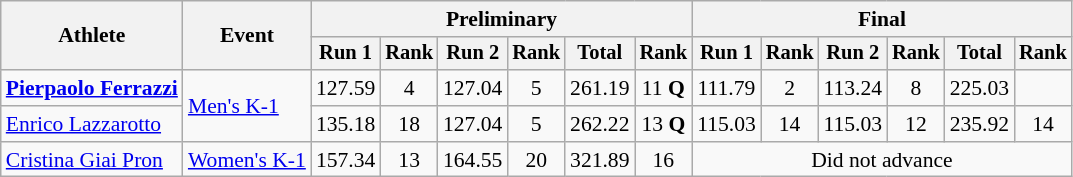<table class="wikitable" style="font-size:90%">
<tr>
<th rowspan="2">Athlete</th>
<th rowspan="2">Event</th>
<th colspan="6">Preliminary</th>
<th colspan="6">Final</th>
</tr>
<tr style="font-size:95%">
<th>Run 1</th>
<th>Rank</th>
<th>Run 2</th>
<th>Rank</th>
<th>Total</th>
<th>Rank</th>
<th>Run 1</th>
<th>Rank</th>
<th>Run 2</th>
<th>Rank</th>
<th>Total</th>
<th>Rank</th>
</tr>
<tr>
<td align=left><strong><a href='#'>Pierpaolo Ferrazzi</a></strong></td>
<td align=left rowspan=2><a href='#'>Men's K-1</a></td>
<td align=center>127.59</td>
<td align=center>4</td>
<td align=center>127.04</td>
<td align=center>5</td>
<td align=center>261.19</td>
<td align=center>11 <strong>Q</strong></td>
<td align=center>111.79</td>
<td align=center>2</td>
<td align=center>113.24</td>
<td align=center>8</td>
<td align=center>225.03</td>
<td align=center></td>
</tr>
<tr>
<td align=left><a href='#'>Enrico Lazzarotto</a></td>
<td align=center>135.18</td>
<td align=center>18</td>
<td align=center>127.04</td>
<td align=center>5</td>
<td align=center>262.22</td>
<td align=center>13 <strong>Q</strong></td>
<td align=center>115.03</td>
<td align=center>14</td>
<td align=center>115.03</td>
<td align=center>12</td>
<td align=center>235.92</td>
<td align=center>14</td>
</tr>
<tr>
<td align=left><a href='#'>Cristina Giai Pron</a></td>
<td align=left><a href='#'>Women's K-1</a></td>
<td align=center>157.34</td>
<td align=center>13</td>
<td align=center>164.55</td>
<td align=center>20</td>
<td align=center>321.89</td>
<td align=center>16</td>
<td align=center colspan=6>Did not advance</td>
</tr>
</table>
